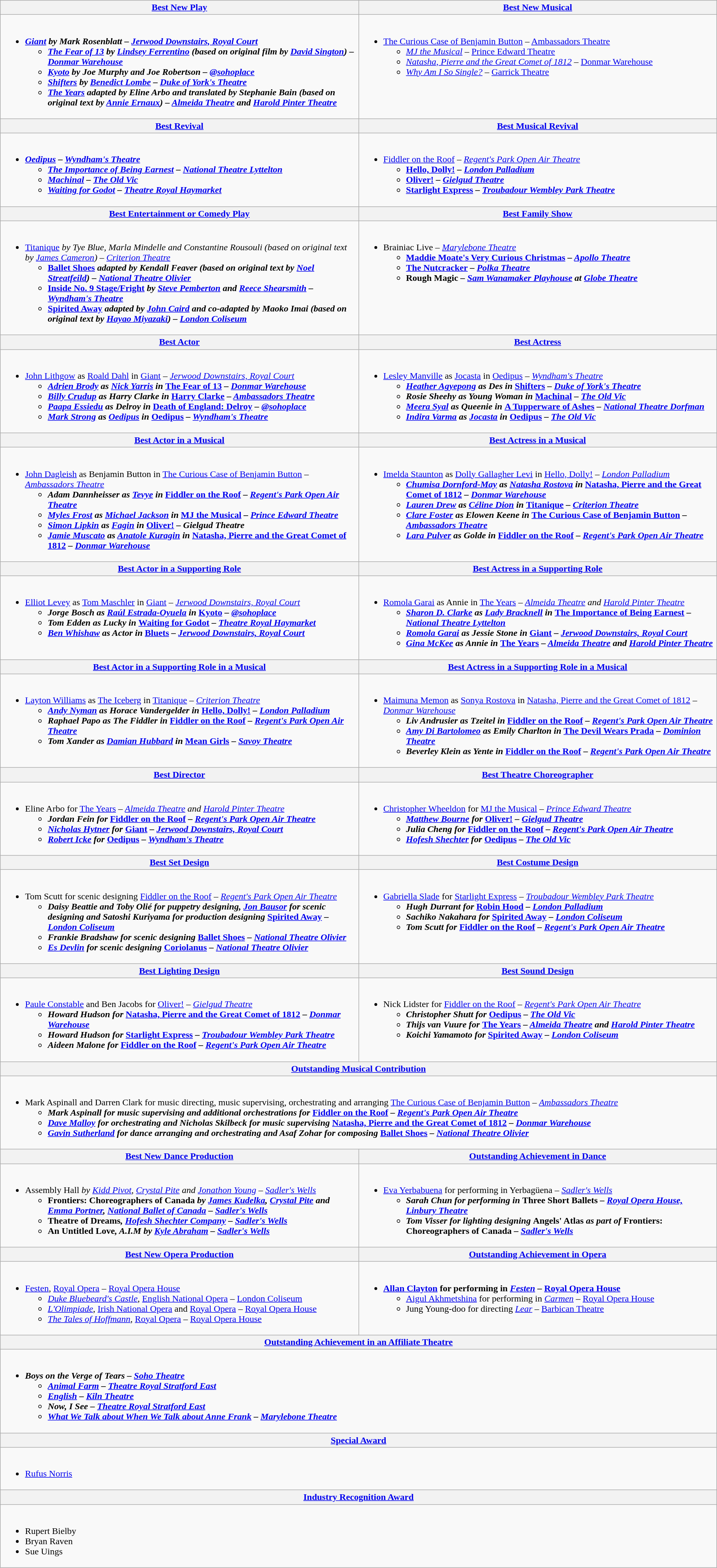<table class="wikitable" width="100%">
<tr>
<th width="50%"><a href='#'>Best New Play</a></th>
<th width="50%"><a href='#'>Best New Musical</a></th>
</tr>
<tr>
<td valign="top"><br><ul><li><strong><em><a href='#'>Giant</a><em> by Mark Rosenblatt – <a href='#'>Jerwood Downstairs, Royal Court</a><strong><ul><li></em><a href='#'>The Fear of 13</a><em> by <a href='#'>Lindsey Ferrentino</a> (based on original film by <a href='#'>David Sington</a>) – <a href='#'>Donmar Warehouse</a></li><li></em><a href='#'>Kyoto</a><em> by Joe Murphy and Joe Robertson – <a href='#'>@sohoplace</a></li><li></em><a href='#'>Shifters</a><em> by <a href='#'>Benedict Lombe</a> – <a href='#'>Duke of York's Theatre</a></li><li></em><a href='#'>The Years</a><em> adapted by Eline Arbo and translated by Stephanie Bain (based on original text by <a href='#'>Annie Ernaux</a>) – <a href='#'>Almeida Theatre</a> and <a href='#'>Harold Pinter Theatre</a></li></ul></li></ul></td>
<td valign="top"><br><ul><li></em></strong><a href='#'>The Curious Case of Benjamin Button</a></em> – <a href='#'>Ambassadors Theatre</a></strong><ul><li><em><a href='#'>MJ the Musical</a></em> – <a href='#'>Prince Edward Theatre</a></li><li><em><a href='#'>Natasha, Pierre and the Great Comet of 1812</a></em> – <a href='#'>Donmar Warehouse</a></li><li><em><a href='#'>Why Am I So Single?</a></em> – <a href='#'>Garrick Theatre</a></li></ul></li></ul></td>
</tr>
<tr>
<th width="50%"><a href='#'>Best Revival</a></th>
<th width="50%"><a href='#'>Best Musical Revival</a></th>
</tr>
<tr>
<td valign="top"><br><ul><li><strong><em><a href='#'>Oedipus</a><em> – <a href='#'>Wyndham's Theatre</a><strong><ul><li></em><a href='#'>The Importance of Being Earnest</a><em> – <a href='#'>National Theatre Lyttelton</a></li><li></em><a href='#'>Machinal</a><em> – <a href='#'>The Old Vic</a></li><li></em><a href='#'>Waiting for Godot</a><em> – <a href='#'>Theatre Royal Haymarket</a></li></ul></li></ul></td>
<td valign="top"><br><ul><li></strong> </em><a href='#'>Fiddler on the Roof</a><em> – <a href='#'>Regent's Park Open Air Theatre</a> <strong><ul><li></em><a href='#'>Hello, Dolly!</a><em> – <a href='#'>London Palladium</a></li><li></em><a href='#'>Oliver!</a><em> – <a href='#'>Gielgud Theatre</a></li><li></em><a href='#'>Starlight Express</a><em> – <a href='#'>Troubadour Wembley Park Theatre</a></li></ul></li></ul></td>
</tr>
<tr>
<th width="50%"><a href='#'>Best Entertainment or Comedy Play</a></th>
<th width="50%"><a href='#'>Best Family Show</a></th>
</tr>
<tr>
<td valign="top"><br><ul><li></strong> </em><a href='#'>Titanique</a><em> by Tye Blue, Marla Mindelle and Constantine Rousouli (based on original text by <a href='#'>James Cameron</a>) – <a href='#'>Criterion Theatre</a> <strong><ul><li></em><a href='#'>Ballet Shoes</a><em> adapted by Kendall Feaver (based on original text by <a href='#'>Noel Streatfeild</a>) – <a href='#'>National Theatre Olivier</a></li><li></em><a href='#'>Inside No. 9 Stage/Fright</a><em> by <a href='#'>Steve Pemberton</a> and <a href='#'>Reece Shearsmith</a> – <a href='#'>Wyndham's Theatre</a></li><li></em><a href='#'>Spirited Away</a><em> adapted by <a href='#'>John Caird</a> and co-adapted by Maoko Imai (based on original text by <a href='#'>Hayao Miyazaki</a>) – <a href='#'>London Coliseum</a></li></ul></li></ul></td>
<td valign="top"><br><ul><li></strong> </em>Brainiac Live<em> – <a href='#'>Marylebone Theatre</a> <strong><ul><li></em><a href='#'>Maddie Moate's Very Curious Christmas</a><em> – <a href='#'>Apollo Theatre</a></li><li></em><a href='#'>The Nutcracker</a><em> – <a href='#'>Polka Theatre</a></li><li></em>Rough Magic<em> – <a href='#'>Sam Wanamaker Playhouse</a> at <a href='#'>Globe Theatre</a></li></ul></li></ul></td>
</tr>
<tr>
<th width="50%"><a href='#'>Best Actor</a></th>
<th width="50%"><a href='#'>Best Actress</a></th>
</tr>
<tr>
<td valign="top"><br><ul><li></strong><a href='#'>John Lithgow</a> as <a href='#'>Roald Dahl</a> in </em><a href='#'>Giant</a><em> – <a href='#'>Jerwood Downstairs, Royal Court</a><strong><ul><li><a href='#'>Adrien Brody</a> as <a href='#'>Nick Yarris</a> in </em><a href='#'>The Fear of 13</a><em> – <a href='#'>Donmar Warehouse</a></li><li><a href='#'>Billy Crudup</a> as Harry Clarke in </em><a href='#'>Harry Clarke</a><em> – <a href='#'>Ambassadors Theatre</a></li><li><a href='#'>Paapa Essiedu</a> as Delroy in </em><a href='#'>Death of England: Delroy</a><em> – <a href='#'>@sohoplace</a></li><li><a href='#'>Mark Strong</a> as <a href='#'>Oedipus</a> in </em><a href='#'>Oedipus</a><em> – <a href='#'>Wyndham's Theatre</a></li></ul></li></ul></td>
<td valign="top"><br><ul><li></strong><a href='#'>Lesley Manville</a> as <a href='#'>Jocasta</a> in </em><a href='#'>Oedipus</a><em> – <a href='#'>Wyndham's Theatre</a><strong><ul><li><a href='#'>Heather Agyepong</a> as Des in </em><a href='#'>Shifters</a><em> – <a href='#'>Duke of York's Theatre</a></li><li>Rosie Sheehy as Young Woman in </em><a href='#'>Machinal</a><em> – <a href='#'>The Old Vic</a></li><li><a href='#'>Meera Syal</a> as Queenie in </em><a href='#'>A Tupperware of Ashes</a><em> – <a href='#'>National Theatre Dorfman</a></li><li><a href='#'>Indira Varma</a> as <a href='#'>Jocasta</a> in </em><a href='#'>Oedipus</a><em> – <a href='#'>The Old Vic</a></li></ul></li></ul></td>
</tr>
<tr>
<th width="50%"><a href='#'>Best Actor in a Musical</a></th>
<th width="50%"><a href='#'>Best Actress in a Musical</a></th>
</tr>
<tr>
<td valign="top"><br><ul><li></strong> <a href='#'>John Dagleish</a> as Benjamin Button in </em><a href='#'>The Curious Case of Benjamin Button</a><em> – <a href='#'>Ambassadors Theatre</a> <strong><ul><li>Adam Dannheisser as <a href='#'>Tevye</a> in </em><a href='#'>Fiddler on the Roof</a><em> – <a href='#'>Regent's Park Open Air Theatre</a></li><li><a href='#'>Myles Frost</a> as <a href='#'>Michael Jackson</a> in </em><a href='#'>MJ the Musical</a><em> – <a href='#'>Prince Edward Theatre</a></li><li><a href='#'>Simon Lipkin</a> as <a href='#'>Fagin</a> in </em><a href='#'>Oliver!</a><em> – Gielgud Theatre</li><li><a href='#'>Jamie Muscato</a> as <a href='#'>Anatole Kuragin</a> in </em><a href='#'>Natasha, Pierre and the Great Comet of 1812</a><em> – <a href='#'>Donmar Warehouse</a></li></ul></li></ul></td>
<td valign="top"><br><ul><li></strong> <a href='#'>Imelda Staunton</a> as <a href='#'>Dolly Gallagher Levi</a> in </em><a href='#'>Hello, Dolly!</a><em> – <a href='#'>London Palladium</a> <strong><ul><li><a href='#'>Chumisa Dornford-May</a> as <a href='#'>Natasha Rostova</a> in </em><a href='#'>Natasha, Pierre and the Great Comet of 1812</a><em> – <a href='#'>Donmar Warehouse</a></li><li><a href='#'>Lauren Drew</a> as <a href='#'>Céline Dion</a> in </em><a href='#'>Titanique</a><em> – <a href='#'>Criterion Theatre</a></li><li><a href='#'>Clare Foster</a> as Elowen Keene in </em><a href='#'>The Curious Case of Benjamin Button</a><em> – <a href='#'>Ambassadors Theatre</a></li><li><a href='#'>Lara Pulver</a> as Golde in </em><a href='#'>Fiddler on the Roof</a><em> – <a href='#'>Regent's Park Open Air Theatre</a></li></ul></li></ul></td>
</tr>
<tr>
<th><a href='#'>Best Actor in a Supporting Role</a></th>
<th><a href='#'>Best Actress in a Supporting Role</a></th>
</tr>
<tr>
<td valign="top"><br><ul><li></strong><a href='#'>Elliot Levey</a> as <a href='#'>Tom Maschler</a> in </em><a href='#'>Giant</a><em> – <a href='#'>Jerwood Downstairs, Royal Court</a><strong><ul><li>Jorge Bosch as <a href='#'>Raúl Estrada-Oyuela</a> in </em><a href='#'>Kyoto</a><em> – <a href='#'>@sohoplace</a></li><li>Tom Edden as Lucky in </em><a href='#'>Waiting for Godot</a><em> – <a href='#'>Theatre Royal Haymarket</a></li><li><a href='#'>Ben Whishaw</a> as Actor in </em><a href='#'>Bluets</a><em> – <a href='#'>Jerwood Downstairs, Royal Court</a></li></ul></li></ul></td>
<td valign="top"><br><ul><li></strong><a href='#'>Romola Garai</a> as Annie in </em><a href='#'>The Years</a><em> – <a href='#'>Almeida Theatre</a> and <a href='#'>Harold Pinter Theatre</a><strong><ul><li><a href='#'>Sharon D. Clarke</a> as <a href='#'>Lady Bracknell</a> in </em><a href='#'>The Importance of Being Earnest</a><em> – <a href='#'>National Theatre Lyttelton</a></li><li><a href='#'>Romola Garai</a> as Jessie Stone in </em><a href='#'>Giant</a><em> – <a href='#'>Jerwood Downstairs, Royal Court</a></li><li><a href='#'>Gina McKee</a> as Annie in </em><a href='#'>The Years</a><em> – <a href='#'>Almeida Theatre</a> and <a href='#'>Harold Pinter Theatre</a></li></ul></li></ul></td>
</tr>
<tr>
<th><a href='#'>Best Actor in a Supporting Role in a Musical</a></th>
<th><a href='#'>Best Actress in a Supporting Role in a Musical</a></th>
</tr>
<tr>
<td valign="top"><br><ul><li></strong> <a href='#'>Layton Williams</a> as <a href='#'>The Iceberg</a> in </em><a href='#'>Titanique</a><em> – <a href='#'>Criterion Theatre</a> <strong><ul><li><a href='#'>Andy Nyman</a> as Horace Vandergelder in </em><a href='#'>Hello, Dolly!</a><em> – <a href='#'>London Palladium</a></li><li>Raphael Papo as The Fiddler in </em><a href='#'>Fiddler on the Roof</a><em> – <a href='#'>Regent's Park Open Air Theatre</a></li><li>Tom Xander as <a href='#'>Damian Hubbard</a> in </em><a href='#'>Mean Girls</a><em> – <a href='#'>Savoy Theatre</a></li></ul></li></ul></td>
<td valign="top"><br><ul><li></strong> <a href='#'>Maimuna Memon</a> as <a href='#'>Sonya Rostova</a> in </em><a href='#'>Natasha, Pierre and the Great Comet of 1812</a><em> – <a href='#'>Donmar Warehouse</a> <strong><ul><li>Liv Andrusier as Tzeitel in </em><a href='#'>Fiddler on the Roof</a><em> – <a href='#'>Regent's Park Open Air Theatre</a></li><li><a href='#'>Amy Di Bartolomeo</a> as Emily Charlton in </em><a href='#'>The Devil Wears Prada</a><em> – <a href='#'>Dominion Theatre</a></li><li>Beverley Klein as Yente in </em><a href='#'>Fiddler on the Roof</a><em> – <a href='#'>Regent's Park Open Air Theatre</a></li></ul></li></ul></td>
</tr>
<tr>
<th><a href='#'>Best Director</a></th>
<th><a href='#'>Best Theatre Choreographer</a></th>
</tr>
<tr>
<td valign="top"><br><ul><li></strong>Eline Arbo for </em><a href='#'>The Years</a><em> – <a href='#'>Almeida Theatre</a> and <a href='#'>Harold Pinter Theatre</a><strong><ul><li>Jordan Fein for </em><a href='#'>Fiddler on the Roof</a><em> – <a href='#'>Regent's Park Open Air Theatre</a></li><li><a href='#'>Nicholas Hytner</a> for </em><a href='#'>Giant</a><em> – <a href='#'>Jerwood Downstairs, Royal Court</a></li><li><a href='#'>Robert Icke</a> for </em><a href='#'>Oedipus</a><em> – <a href='#'>Wyndham's Theatre</a></li></ul></li></ul></td>
<td valign="top"><br><ul><li></strong> <a href='#'>Christopher Wheeldon</a> for </em><a href='#'>MJ the Musical</a><em> – <a href='#'>Prince Edward Theatre</a> <strong><ul><li><a href='#'>Matthew Bourne</a> for </em><a href='#'>Oliver!</a><em> – <a href='#'>Gielgud Theatre</a></li><li>Julia Cheng for </em><a href='#'>Fiddler on the Roof</a><em> – <a href='#'>Regent's Park Open Air Theatre</a></li><li><a href='#'>Hofesh Shechter</a> for </em><a href='#'>Oedipus</a><em> – <a href='#'>The Old Vic</a></li></ul></li></ul></td>
</tr>
<tr>
<th><a href='#'>Best Set Design</a></th>
<th><a href='#'>Best Costume Design</a></th>
</tr>
<tr>
<td valign="top"><br><ul><li></strong>Tom Scutt for scenic designing </em><a href='#'>Fiddler on the Roof</a><em> – <a href='#'>Regent's Park Open Air Theatre</a><strong><ul><li>Daisy Beattie and Toby Olié for puppetry designing, <a href='#'>Jon Bausor</a> for scenic designing and Satoshi Kuriyama for production designing </em><a href='#'>Spirited Away</a><em> – <a href='#'>London Coliseum</a></li><li>Frankie Bradshaw for scenic designing </em><a href='#'>Ballet Shoes</a><em> – <a href='#'>National Theatre Olivier</a></li><li><a href='#'>Es Devlin</a> for scenic designing </em><a href='#'>Coriolanus</a><em> – <a href='#'>National Theatre Olivier</a></li></ul></li></ul></td>
<td valign="top"><br><ul><li></strong><a href='#'>Gabriella Slade</a> for </em><a href='#'>Starlight Express</a><em> – <a href='#'>Troubadour Wembley Park Theatre</a><strong><ul><li>Hugh Durrant for </em><a href='#'>Robin Hood</a><em> – <a href='#'>London Palladium</a></li><li>Sachiko Nakahara for </em><a href='#'>Spirited Away</a><em> – <a href='#'>London Coliseum</a></li><li>Tom Scutt for </em><a href='#'>Fiddler on the Roof</a><em> – <a href='#'>Regent's Park Open Air Theatre</a></li></ul></li></ul></td>
</tr>
<tr>
<th><a href='#'>Best Lighting Design</a></th>
<th><a href='#'>Best Sound Design</a></th>
</tr>
<tr>
<td valign="top"><br><ul><li></strong> <a href='#'>Paule Constable</a> and Ben Jacobs for </em><a href='#'>Oliver!</a><em> – <a href='#'>Gielgud Theatre</a> <strong><ul><li>Howard Hudson for </em><a href='#'>Natasha, Pierre and the Great Comet of 1812</a><em> – <a href='#'>Donmar Warehouse</a></li><li>Howard Hudson for </em><a href='#'>Starlight Express</a><em> – <a href='#'>Troubadour Wembley Park Theatre</a></li><li>Aideen Malone for </em><a href='#'>Fiddler on the Roof</a><em> – <a href='#'>Regent's Park Open Air Theatre</a></li></ul></li></ul></td>
<td valign="top"><br><ul><li></strong> Nick Lidster for </em><a href='#'>Fiddler on the Roof</a><em> – <a href='#'>Regent's Park Open Air Theatre</a> <strong><ul><li>Christopher Shutt for </em><a href='#'>Oedipus</a><em> – <a href='#'>The Old Vic</a></li><li>Thijs van Vuure for </em><a href='#'>The Years</a><em> – <a href='#'>Almeida Theatre</a> and <a href='#'>Harold Pinter Theatre</a></li><li>Koichi Yamamoto for </em><a href='#'>Spirited Away</a><em> – <a href='#'>London Coliseum</a></li></ul></li></ul></td>
</tr>
<tr>
<th colspan=2><a href='#'>Outstanding Musical Contribution</a></th>
</tr>
<tr>
<td colspan=2 valign="top"><br><ul><li></strong> Mark Aspinall and Darren Clark for music directing, music supervising, orchestrating and arranging </em><a href='#'>The Curious Case of Benjamin Button</a><em> – <a href='#'>Ambassadors Theatre</a> <strong><ul><li>Mark Aspinall for music supervising and additional orchestrations for </em><a href='#'>Fiddler on the Roof</a><em> – <a href='#'>Regent's Park Open Air Theatre</a></li><li><a href='#'>Dave Malloy</a> for orchestrating and Nicholas Skilbeck for music supervising </em><a href='#'>Natasha, Pierre and the Great Comet of 1812</a><em> – <a href='#'>Donmar Warehouse</a></li><li><a href='#'>Gavin Sutherland</a> for dance arranging and orchestrating and Asaf Zohar for composing </em><a href='#'>Ballet Shoes</a><em> – <a href='#'>National Theatre Olivier</a></li></ul></li></ul></td>
</tr>
<tr>
<th><a href='#'>Best New Dance Production</a></th>
<th><a href='#'>Outstanding Achievement in Dance</a></th>
</tr>
<tr>
<td valign="top"><br><ul><li></strong> </em>Assembly Hall<em> by <a href='#'>Kidd Pivot</a>, <a href='#'>Crystal Pite</a> and <a href='#'>Jonathon Young</a> – <a href='#'>Sadler's Wells</a> <strong><ul><li></em>Frontiers: Choreographers of Canada<em> by <a href='#'>James Kudelka</a>, <a href='#'>Crystal Pite</a> and <a href='#'>Emma Portner</a>, <a href='#'>National Ballet of Canada</a> – <a href='#'>Sadler's Wells</a></li><li></em>Theatre of Dreams<em>, <a href='#'>Hofesh Shechter Company</a> – <a href='#'>Sadler's Wells</a></li><li></em>An Untitled Love<em>, A.I.M by <a href='#'>Kyle Abraham</a> – <a href='#'>Sadler's Wells</a></li></ul></li></ul></td>
<td valign="top"><br><ul><li></strong> <a href='#'>Eva Yerbabuena</a> for performing in </em>Yerbagüena<em> – <a href='#'>Sadler's Wells</a> <strong><ul><li>Sarah Chun for performing in </em>Three Short Ballets<em> – <a href='#'>Royal Opera House, Linbury Theatre</a></li><li>Tom Visser for lighting designing </em>Angels' Atlas<em> as part of </em>Frontiers: Choreographers of Canada<em> – <a href='#'>Sadler's Wells</a></li></ul></li></ul></td>
</tr>
<tr>
<th><a href='#'>Best New Opera Production</a></th>
<th><a href='#'>Outstanding Achievement in Opera</a></th>
</tr>
<tr>
<td valign="top"><br><ul><li></em></strong><a href='#'>Festen</a></em>, <a href='#'>Royal Opera</a> – <a href='#'>Royal Opera House</a></strong><ul><li><em><a href='#'>Duke Bluebeard's Castle</a></em>, <a href='#'>English National Opera</a> – <a href='#'>London Coliseum</a></li><li><em><a href='#'>L'Olimpiade</a></em>, <a href='#'>Irish National Opera</a> and <a href='#'>Royal Opera</a> – <a href='#'>Royal Opera House</a></li><li><em><a href='#'>The Tales of Hoffmann</a></em>, <a href='#'>Royal Opera</a> – <a href='#'>Royal Opera House</a></li></ul></li></ul></td>
<td valign="top"><br><ul><li><strong><a href='#'>Allan Clayton</a> for performing in <em><a href='#'>Festen</a></em> – <a href='#'>Royal Opera House</a></strong><ul><li><a href='#'>Aigul Akhmetshina</a> for performing in <em><a href='#'>Carmen</a></em> – <a href='#'>Royal Opera House</a></li><li>Jung Young-doo for directing <em><a href='#'>Lear</a></em> – <a href='#'>Barbican Theatre</a></li></ul></li></ul></td>
</tr>
<tr>
<th colspan=2><a href='#'>Outstanding Achievement in an Affiliate Theatre</a></th>
</tr>
<tr>
<td colspan=2 valign="top"><br><ul><li><strong><em>Boys on the Verge of Tears<em> – <a href='#'>Soho Theatre</a><strong><ul><li></em><a href='#'>Animal Farm</a><em> – <a href='#'>Theatre Royal Stratford East</a></li><li></em><a href='#'>English</a><em> – <a href='#'>Kiln Theatre</a></li><li></em>Now, I See<em> – <a href='#'>Theatre Royal Stratford East</a></li><li></em><a href='#'>What We Talk about When We Talk about Anne Frank</a><em> – <a href='#'>Marylebone Theatre</a></li></ul></li></ul></td>
</tr>
<tr>
<th colspan=2><a href='#'>Special Award</a></th>
</tr>
<tr>
<td colspan=2 valign="top"><br><ul><li></strong><a href='#'>Rufus Norris</a><strong></li></ul></td>
</tr>
<tr>
<th colspan=2><a href='#'>Industry Recognition Award</a></th>
</tr>
<tr>
<td colspan=2 valign="top"><br><ul><li></strong>Rupert Bielby<strong></li><li></strong>Bryan Raven<strong></li><li></strong>Sue Uings<strong></li></ul></td>
</tr>
</table>
